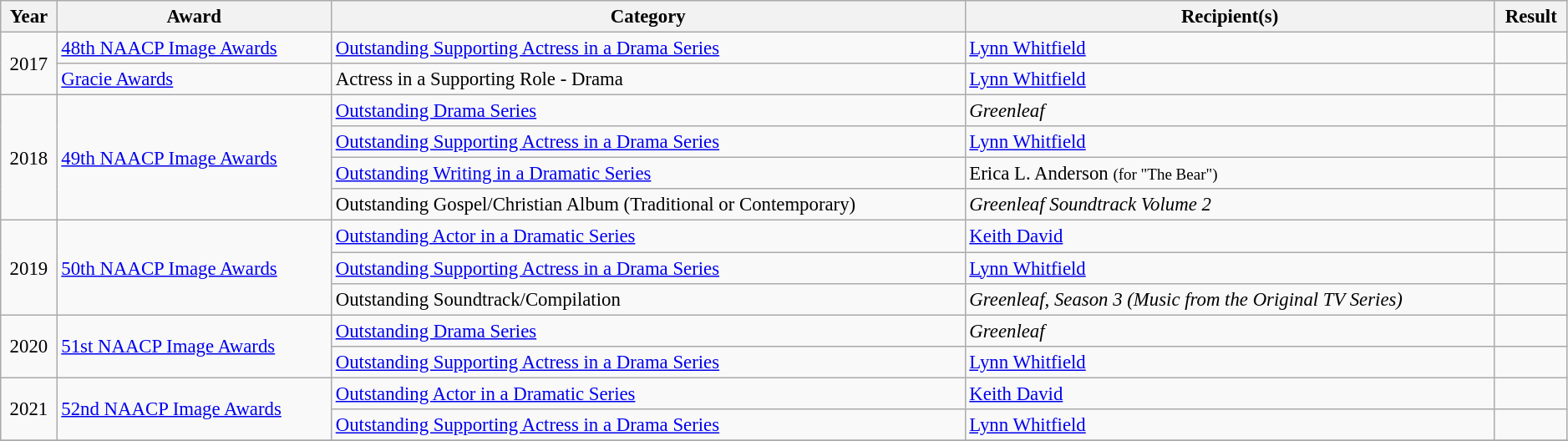<table class="wikitable sortable plainrowheaders" style="font-size:95%; width:99%;">
<tr>
<th>Year</th>
<th>Award</th>
<th>Category</th>
<th>Recipient(s)</th>
<th>Result</th>
</tr>
<tr>
<td rowspan=2 style="text-align:center;">2017</td>
<td><a href='#'>48th NAACP Image Awards</a></td>
<td><a href='#'>Outstanding Supporting Actress in a Drama Series</a></td>
<td><a href='#'>Lynn Whitfield</a></td>
<td></td>
</tr>
<tr>
<td><a href='#'>Gracie Awards</a></td>
<td>Actress in a Supporting Role - Drama</td>
<td><a href='#'>Lynn Whitfield</a></td>
<td></td>
</tr>
<tr>
<td rowspan=4 style="text-align:center;">2018</td>
<td rowspan=4><a href='#'>49th NAACP Image Awards</a></td>
<td><a href='#'>Outstanding Drama Series</a></td>
<td><em>Greenleaf</em></td>
<td></td>
</tr>
<tr>
<td><a href='#'>Outstanding Supporting Actress in a Drama Series</a></td>
<td><a href='#'>Lynn Whitfield</a></td>
<td></td>
</tr>
<tr>
<td><a href='#'>Outstanding Writing in a Dramatic Series</a></td>
<td>Erica L. Anderson  <small>(for "The Bear")</small></td>
<td></td>
</tr>
<tr>
<td>Outstanding Gospel/Christian Album (Traditional or Contemporary)</td>
<td><em>Greenleaf Soundtrack Volume 2</em></td>
<td></td>
</tr>
<tr>
<td rowspan=3 style="text-align:center;">2019</td>
<td rowspan=3><a href='#'>50th NAACP Image Awards</a></td>
<td><a href='#'>Outstanding Actor in a Dramatic Series</a></td>
<td><a href='#'>Keith David</a></td>
<td></td>
</tr>
<tr>
<td><a href='#'>Outstanding Supporting Actress in a Drama Series</a></td>
<td><a href='#'>Lynn Whitfield</a></td>
<td></td>
</tr>
<tr>
<td>Outstanding Soundtrack/Compilation</td>
<td><em>Greenleaf, Season 3 (Music from the Original TV Series)</em></td>
<td></td>
</tr>
<tr>
<td rowspan=2 style="text-align:center;">2020</td>
<td rowspan=2><a href='#'>51st NAACP Image Awards</a></td>
<td><a href='#'>Outstanding Drama Series</a></td>
<td><em>Greenleaf</em></td>
<td></td>
</tr>
<tr>
<td><a href='#'>Outstanding Supporting Actress in a Drama Series</a></td>
<td><a href='#'>Lynn Whitfield</a></td>
<td></td>
</tr>
<tr>
<td rowspan=2 style="text-align:center;">2021</td>
<td rowspan=2><a href='#'>52nd NAACP Image Awards</a></td>
<td><a href='#'>Outstanding Actor in a Dramatic Series</a></td>
<td><a href='#'>Keith David</a></td>
<td></td>
</tr>
<tr>
<td><a href='#'>Outstanding Supporting Actress in a Drama Series</a></td>
<td><a href='#'>Lynn Whitfield</a></td>
<td></td>
</tr>
<tr>
</tr>
</table>
